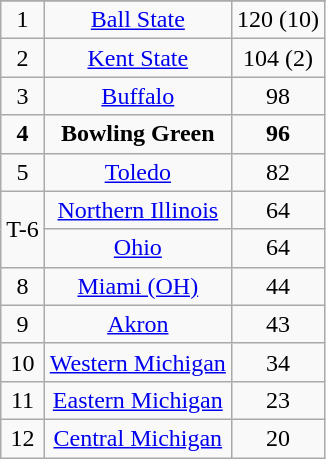<table class="wikitable" border="1">
<tr align=center>
</tr>
<tr align="center">
<td>1</td>
<td><a href='#'>Ball State</a></td>
<td>120 (10)</td>
</tr>
<tr align="center">
<td>2</td>
<td><a href='#'>Kent State</a></td>
<td>104 (2)</td>
</tr>
<tr align="center">
<td>3</td>
<td><a href='#'>Buffalo</a></td>
<td>98</td>
</tr>
<tr align="center">
<td><strong>4</strong></td>
<td><strong>Bowling Green</strong></td>
<td><strong>96</strong></td>
</tr>
<tr align="center">
<td>5</td>
<td><a href='#'>Toledo</a></td>
<td>82</td>
</tr>
<tr align="center">
<td rowspan=2>T-6</td>
<td><a href='#'>Northern Illinois</a></td>
<td>64</td>
</tr>
<tr align="center">
<td><a href='#'>Ohio</a></td>
<td>64</td>
</tr>
<tr align="center">
<td>8</td>
<td><a href='#'>Miami (OH)</a></td>
<td>44</td>
</tr>
<tr align="center">
<td>9</td>
<td><a href='#'>Akron</a></td>
<td>43</td>
</tr>
<tr align="center">
<td>10</td>
<td><a href='#'>Western Michigan</a></td>
<td>34</td>
</tr>
<tr align="center">
<td>11</td>
<td><a href='#'>Eastern Michigan</a></td>
<td>23</td>
</tr>
<tr align="center">
<td>12</td>
<td><a href='#'>Central Michigan</a></td>
<td>20</td>
</tr>
</table>
